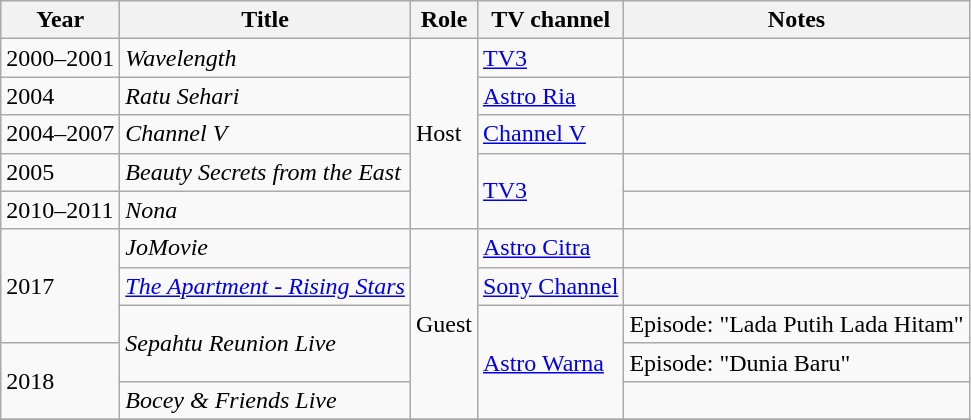<table class="wikitable">
<tr>
<th>Year</th>
<th>Title</th>
<th>Role</th>
<th>TV channel</th>
<th>Notes</th>
</tr>
<tr>
<td>2000–2001</td>
<td><em>Wavelength</em></td>
<td rowspan="5">Host</td>
<td><a href='#'>TV3</a></td>
<td></td>
</tr>
<tr>
<td>2004</td>
<td><em>Ratu Sehari</em></td>
<td><a href='#'>Astro Ria</a></td>
<td></td>
</tr>
<tr>
<td>2004–2007</td>
<td><em>Channel V</em></td>
<td><a href='#'>Channel V</a></td>
<td></td>
</tr>
<tr>
<td>2005</td>
<td><em>Beauty Secrets from the East</em></td>
<td rowspan="2"><a href='#'>TV3</a></td>
<td></td>
</tr>
<tr>
<td>2010–2011</td>
<td><em>Nona</em></td>
<td></td>
</tr>
<tr>
<td rowspan="3">2017</td>
<td><em>JoMovie</em></td>
<td rowspan="5">Guest</td>
<td><a href='#'>Astro Citra</a></td>
<td></td>
</tr>
<tr>
<td><em><a href='#'>The Apartment - Rising Stars</a></em></td>
<td><a href='#'>Sony Channel</a></td>
<td></td>
</tr>
<tr>
<td rowspan="2"><em>Sepahtu Reunion Live</em></td>
<td rowspan="3"><a href='#'>Astro Warna</a></td>
<td>Episode: "Lada Putih Lada Hitam"</td>
</tr>
<tr>
<td rowspan="2">2018</td>
<td>Episode: "Dunia Baru"</td>
</tr>
<tr>
<td><em>Bocey & Friends Live</em></td>
<td></td>
</tr>
<tr>
</tr>
</table>
